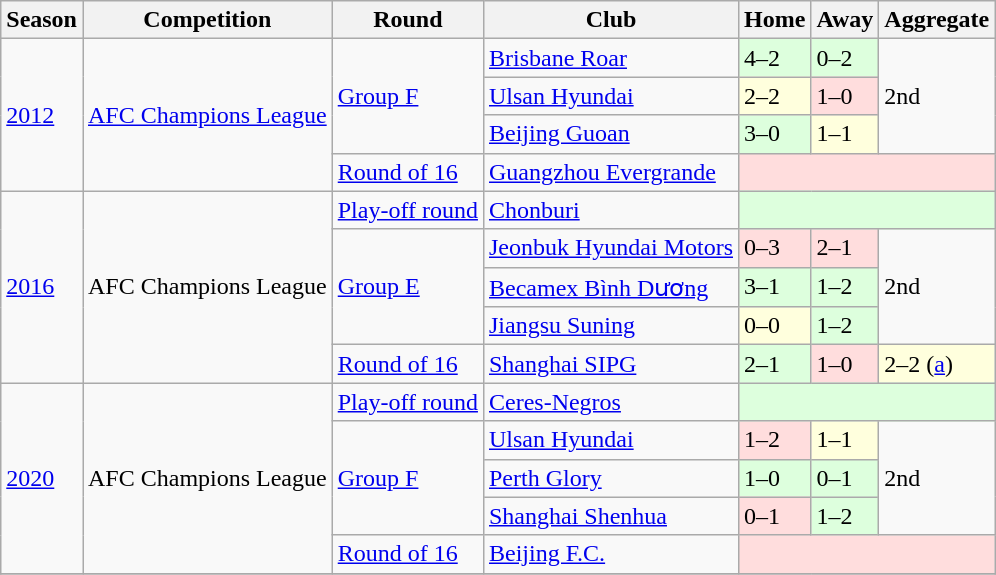<table class="wikitable">
<tr>
<th>Season</th>
<th>Competition</th>
<th>Round</th>
<th>Club</th>
<th>Home</th>
<th>Away</th>
<th>Aggregate</th>
</tr>
<tr>
<td rowspan="4"><a href='#'>2012</a></td>
<td rowspan="4"><a href='#'>AFC Champions League</a></td>
<td rowspan="3"><a href='#'>Group F</a></td>
<td> <a href='#'>Brisbane Roar</a></td>
<td style="background:#dfd;">4–2</td>
<td style="background:#dfd;">0–2</td>
<td rowspan="3">2nd</td>
</tr>
<tr>
<td> <a href='#'>Ulsan Hyundai</a></td>
<td style="background:#ffd;">2–2</td>
<td style="background:#fdd;">1–0</td>
</tr>
<tr>
<td> <a href='#'>Beijing Guoan</a></td>
<td style="background:#dfd;">3–0</td>
<td style="background:#ffd;">1–1</td>
</tr>
<tr>
<td rowspan="1"><a href='#'>Round of 16</a></td>
<td> <a href='#'>Guangzhou Evergrande</a></td>
<td colspan="3" style="background:#fdd;"></td>
</tr>
<tr>
<td rowspan="5"><a href='#'>2016</a></td>
<td rowspan="5">AFC Champions League</td>
<td rowspan="1"><a href='#'>Play-off round</a></td>
<td> <a href='#'>Chonburi</a></td>
<td colspan="3" style="background:#dfd;"></td>
</tr>
<tr>
<td rowspan="3"><a href='#'>Group E</a></td>
<td> <a href='#'>Jeonbuk Hyundai Motors</a></td>
<td style="background:#fdd;">0–3</td>
<td style="background:#fdd;">2–1</td>
<td rowspan="3">2nd</td>
</tr>
<tr>
<td> <a href='#'>Becamex Bình Dương</a></td>
<td style="background:#dfd;">3–1</td>
<td style="background:#dfd;">1–2</td>
</tr>
<tr>
<td> <a href='#'>Jiangsu Suning</a></td>
<td style="background:#ffd;">0–0</td>
<td style="background:#dfd;">1–2</td>
</tr>
<tr>
<td rowspan="1"><a href='#'>Round of 16</a></td>
<td> <a href='#'>Shanghai SIPG</a></td>
<td style="background:#dfd;">2–1</td>
<td style="background:#fdd;">1–0</td>
<td style="background:#ffd;">2–2 (<a href='#'>a</a>)</td>
</tr>
<tr>
<td rowspan="5"><a href='#'>2020</a></td>
<td rowspan="5">AFC Champions League</td>
<td rowspan="1"><a href='#'>Play-off round</a></td>
<td> <a href='#'>Ceres-Negros</a></td>
<td colspan="3" style="background:#dfd;"></td>
</tr>
<tr>
<td rowspan="3"><a href='#'>Group F</a></td>
<td> <a href='#'>Ulsan Hyundai</a></td>
<td style="background:#fdd;">1–2</td>
<td style="background:#ffd;">1–1</td>
<td rowspan="3">2nd</td>
</tr>
<tr>
<td> <a href='#'>Perth Glory</a></td>
<td style="background:#dfd;">1–0</td>
<td style="background:#dfd;">0–1</td>
</tr>
<tr>
<td> <a href='#'>Shanghai Shenhua</a></td>
<td style="background:#fdd;">0–1</td>
<td style="background:#dfd;">1–2</td>
</tr>
<tr>
<td rowspan="1"><a href='#'>Round of 16</a></td>
<td> <a href='#'>Beijing F.C.</a></td>
<td colspan="3" style="background:#fdd;"></td>
</tr>
<tr>
</tr>
</table>
